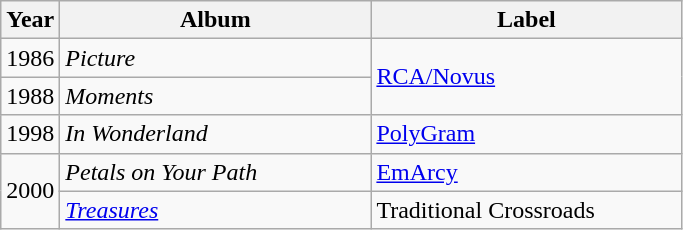<table class="wikitable">
<tr>
<th>Year</th>
<th style="width:200px;">Album</th>
<th style="width:200px;">Label</th>
</tr>
<tr>
<td>1986</td>
<td><em>Picture</em></td>
<td rowspan="2"><a href='#'>RCA/Novus</a></td>
</tr>
<tr>
<td>1988</td>
<td><em>Moments</em></td>
</tr>
<tr>
<td>1998</td>
<td><em>In Wonderland</em></td>
<td><a href='#'>PolyGram</a></td>
</tr>
<tr>
<td rowspan="2">2000</td>
<td><em>Petals on Your Path</em></td>
<td><a href='#'>EmArcy</a></td>
</tr>
<tr>
<td><em><a href='#'>Treasures</a></em></td>
<td>Traditional Crossroads</td>
</tr>
</table>
